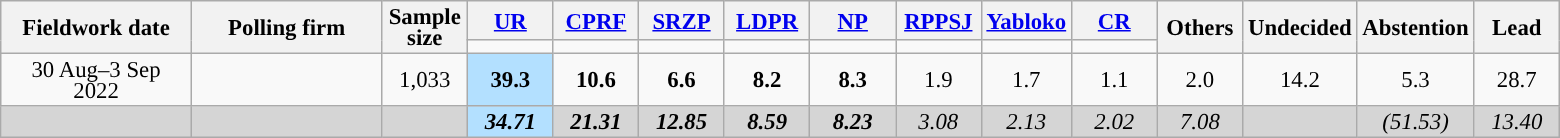<table class=wikitable style="font-size:95%; line-height:14px; text-align:center">
<tr>
<th style=width:120px; rowspan=2>Fieldwork date</th>
<th style=width:120px; rowspan=2>Polling firm</th>
<th style=width:50px; rowspan=2>Sample<br>size</th>
<th style="width:50px;"><a href='#'>UR</a></th>
<th style="width:50px;"><a href='#'>CPRF</a></th>
<th style="width:50px;"><a href='#'>SRZP</a></th>
<th style="width:50px;"><a href='#'>LDPR</a></th>
<th style="width:50px;"><a href='#'>NP</a></th>
<th style="width:50px;"><a href='#'>RPPSJ</a></th>
<th style="width:50px;"><a href='#'>Yabloko</a></th>
<th style="width:50px;"><a href='#'>CR</a></th>
<th style="width:50px;" rowspan=2>Others</th>
<th style="width:50px;" rowspan=2>Undecided</th>
<th style="width:50px;" rowspan=2>Abstention</th>
<th style="width:50px;" rowspan="2">Lead</th>
</tr>
<tr>
<td bgcolor=></td>
<td bgcolor=></td>
<td bgcolor=></td>
<td bgcolor=></td>
<td bgcolor=></td>
<td bgcolor=></td>
<td bgcolor=></td>
<td bgcolor=></td>
</tr>
<tr>
<td>30 Aug–3 Sep 2022</td>
<td></td>
<td>1,033</td>
<td style="background:#B3E0FF"><strong>39.3</strong></td>
<td><strong>10.6</strong></td>
<td><strong>6.6</strong></td>
<td><strong>8.2</strong></td>
<td><strong>8.3</strong></td>
<td>1.9</td>
<td>1.7</td>
<td>1.1</td>
<td>2.0</td>
<td>14.2</td>
<td>5.3</td>
<td style="background:">28.7</td>
</tr>
<tr style="background:#D5D5D5">
<td></td>
<td></td>
<td></td>
<td style="background:#B3E0FF"><strong><em>34.71</em></strong></td>
<td><strong><em>21.31</em></strong></td>
<td><strong><em>12.85</em></strong></td>
<td><strong><em>8.59</em></strong></td>
<td><strong><em>8.23</em></strong></td>
<td><em>3.08</em></td>
<td><em>2.13</em></td>
<td><em>2.02</em></td>
<td><em>7.08</em></td>
<td></td>
<td><em>(51.53)</em></td>
<td style="background:"><em>13.40</em></td>
</tr>
</table>
